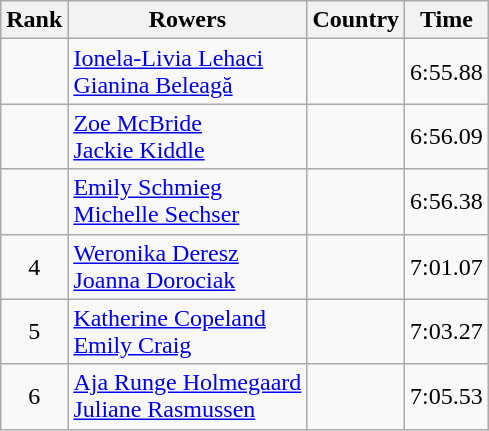<table class="wikitable" style="text-align:center">
<tr>
<th>Rank</th>
<th>Rowers</th>
<th>Country</th>
<th>Time</th>
</tr>
<tr>
<td></td>
<td align="left"><a href='#'>Ionela-Livia Lehaci</a><br><a href='#'>Gianina Beleagă</a></td>
<td align="left"></td>
<td>6:55.88</td>
</tr>
<tr>
<td></td>
<td align="left"><a href='#'>Zoe McBride</a><br><a href='#'>Jackie Kiddle</a></td>
<td align="left"></td>
<td>6:56.09</td>
</tr>
<tr>
<td></td>
<td align="left"><a href='#'>Emily Schmieg</a><br><a href='#'>Michelle Sechser</a></td>
<td align="left"></td>
<td>6:56.38</td>
</tr>
<tr>
<td>4</td>
<td align="left"><a href='#'>Weronika Deresz</a><br><a href='#'>Joanna Dorociak</a></td>
<td align="left"></td>
<td>7:01.07</td>
</tr>
<tr>
<td>5</td>
<td align="left"><a href='#'>Katherine Copeland</a><br><a href='#'>Emily Craig</a></td>
<td align="left"></td>
<td>7:03.27</td>
</tr>
<tr>
<td>6</td>
<td align="left"><a href='#'>Aja Runge Holmegaard</a><br><a href='#'>Juliane Rasmussen</a></td>
<td align="left"></td>
<td>7:05.53</td>
</tr>
</table>
